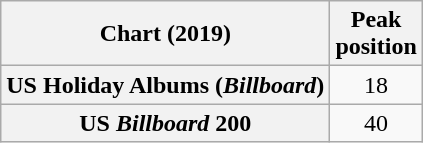<table class="wikitable plainrowheaders" style="text-align:center">
<tr>
<th scope="col">Chart (2019)</th>
<th scope="col">Peak<br>position</th>
</tr>
<tr>
<th scope="row">US Holiday Albums (<em>Billboard</em>)</th>
<td>18</td>
</tr>
<tr>
<th scope="row">US <em>Billboard</em> 200</th>
<td>40</td>
</tr>
</table>
